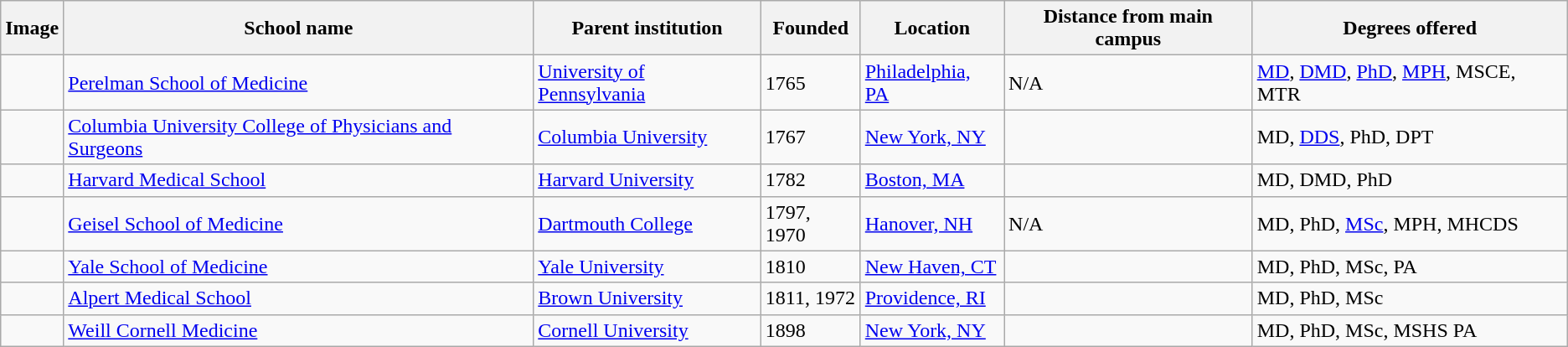<table class="wikitable sortable">
<tr>
<th>Image</th>
<th>School name</th>
<th>Parent institution</th>
<th>Founded</th>
<th>Location</th>
<th>Distance from main campus</th>
<th>Degrees offered</th>
</tr>
<tr>
<td></td>
<td><a href='#'>Perelman School of Medicine</a></td>
<td><a href='#'>University of Pennsylvania</a></td>
<td>1765</td>
<td><a href='#'>Philadelphia, PA</a></td>
<td>N/A</td>
<td><a href='#'>MD</a>, <a href='#'>DMD</a>, <a href='#'>PhD</a>, <a href='#'>MPH</a>, MSCE, MTR</td>
</tr>
<tr>
<td></td>
<td><a href='#'>Columbia University College of Physicians and Surgeons</a></td>
<td><a href='#'>Columbia University</a></td>
<td>1767</td>
<td><a href='#'>New York, NY</a></td>
<td></td>
<td>MD, <a href='#'>DDS</a>, PhD, DPT</td>
</tr>
<tr>
<td></td>
<td><a href='#'>Harvard Medical School</a></td>
<td><a href='#'>Harvard University</a></td>
<td>1782</td>
<td><a href='#'>Boston, MA</a></td>
<td></td>
<td>MD, DMD, PhD</td>
</tr>
<tr>
<td></td>
<td><a href='#'>Geisel School of Medicine</a></td>
<td><a href='#'>Dartmouth College</a></td>
<td>1797, 1970</td>
<td><a href='#'>Hanover, NH</a></td>
<td>N/A</td>
<td>MD, PhD, <a href='#'>MSc</a>, MPH, MHCDS</td>
</tr>
<tr>
<td></td>
<td><a href='#'>Yale School of Medicine</a></td>
<td><a href='#'>Yale University</a></td>
<td>1810</td>
<td><a href='#'>New Haven, CT</a></td>
<td></td>
<td>MD, PhD, MSc, PA</td>
</tr>
<tr>
<td></td>
<td><a href='#'>Alpert Medical School</a></td>
<td><a href='#'>Brown University</a></td>
<td>1811, 1972</td>
<td><a href='#'>Providence, RI</a></td>
<td></td>
<td>MD, PhD, MSc</td>
</tr>
<tr>
<td></td>
<td><a href='#'>Weill Cornell Medicine</a></td>
<td><a href='#'>Cornell University</a></td>
<td>1898</td>
<td><a href='#'>New York, NY</a></td>
<td></td>
<td>MD, PhD, MSc, MSHS PA</td>
</tr>
</table>
